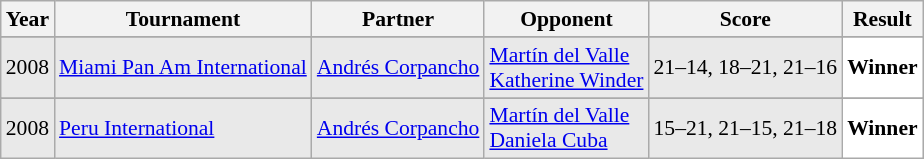<table class="sortable wikitable" style="font-size: 90%;">
<tr>
<th>Year</th>
<th>Tournament</th>
<th>Partner</th>
<th>Opponent</th>
<th>Score</th>
<th>Result</th>
</tr>
<tr>
</tr>
<tr style="background:#E9E9E9">
<td align="center">2008</td>
<td align="left"><a href='#'>Miami Pan Am International</a></td>
<td align="left"> <a href='#'>Andrés Corpancho</a></td>
<td align="left"> <a href='#'>Martín del Valle</a><br> <a href='#'>Katherine Winder</a></td>
<td align="left">21–14, 18–21, 21–16</td>
<td style="text-align:left; background:white"> <strong>Winner</strong></td>
</tr>
<tr>
</tr>
<tr style="background:#E9E9E9">
<td align="center">2008</td>
<td align="left"><a href='#'>Peru International</a></td>
<td align="left"> <a href='#'>Andrés Corpancho</a></td>
<td align="left"> <a href='#'>Martín del Valle</a><br> <a href='#'>Daniela Cuba</a></td>
<td align="left">15–21, 21–15, 21–18</td>
<td style="text-align:left; background:white"> <strong>Winner</strong></td>
</tr>
</table>
